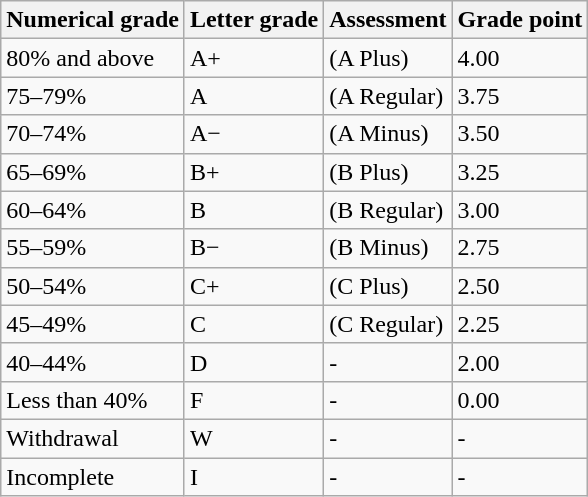<table class="wikitable">
<tr>
<th>Numerical grade</th>
<th>Letter grade</th>
<th>Assessment</th>
<th>Grade point</th>
</tr>
<tr>
<td>80% and above</td>
<td>A+</td>
<td>(A Plus)</td>
<td>4.00</td>
</tr>
<tr>
<td>75–79%</td>
<td>A</td>
<td>(A Regular)</td>
<td>3.75</td>
</tr>
<tr>
<td>70–74%</td>
<td>A−</td>
<td>(A Minus)</td>
<td>3.50</td>
</tr>
<tr>
<td>65–69%</td>
<td>B+</td>
<td>(B Plus)</td>
<td>3.25</td>
</tr>
<tr>
<td>60–64%</td>
<td>B</td>
<td>(B Regular)</td>
<td>3.00</td>
</tr>
<tr>
<td>55–59%</td>
<td>B−</td>
<td>(B Minus)</td>
<td>2.75</td>
</tr>
<tr>
<td>50–54%</td>
<td>C+</td>
<td>(C Plus)</td>
<td>2.50</td>
</tr>
<tr>
<td>45–49%</td>
<td>C</td>
<td>(C Regular)</td>
<td>2.25</td>
</tr>
<tr>
<td>40–44%</td>
<td>D</td>
<td>-</td>
<td>2.00</td>
</tr>
<tr>
<td>Less than 40%</td>
<td>F</td>
<td>-</td>
<td>0.00</td>
</tr>
<tr>
<td>Withdrawal</td>
<td>W</td>
<td>-</td>
<td>-</td>
</tr>
<tr>
<td>Incomplete</td>
<td>I</td>
<td>-</td>
<td>-</td>
</tr>
</table>
